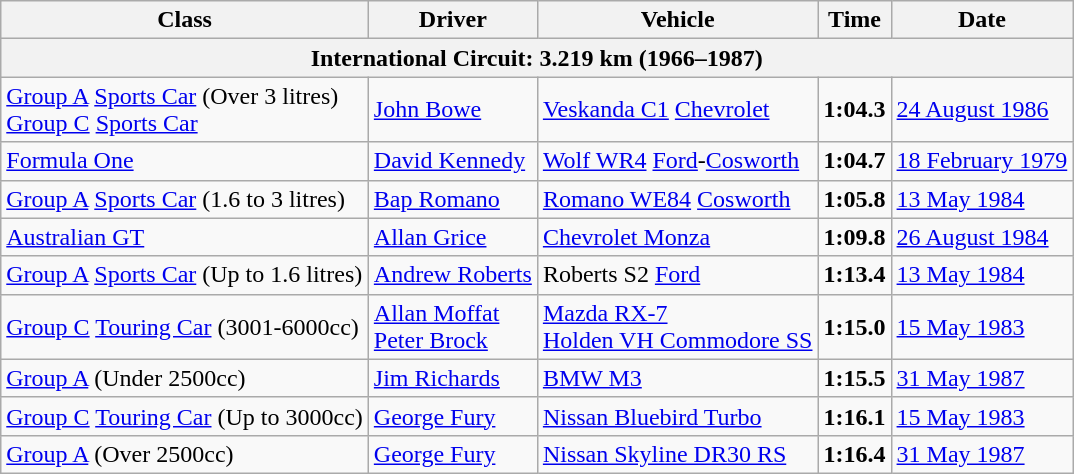<table class="wikitable">
<tr>
<th>Class</th>
<th>Driver</th>
<th>Vehicle</th>
<th>Time</th>
<th>Date</th>
</tr>
<tr>
<th colspan=5>International Circuit: 3.219 km (1966–1987)</th>
</tr>
<tr>
<td><a href='#'>Group A</a> <a href='#'>Sports Car</a> (Over 3 litres) <br> <a href='#'>Group C</a> <a href='#'>Sports Car</a></td>
<td> <a href='#'>John Bowe</a></td>
<td><a href='#'>Veskanda C1</a> <a href='#'>Chevrolet</a></td>
<td><strong>1:04.3</strong></td>
<td><a href='#'>24 August 1986</a></td>
</tr>
<tr>
<td><a href='#'>Formula One</a></td>
<td> <a href='#'>David Kennedy</a></td>
<td><a href='#'>Wolf WR4</a> <a href='#'>Ford</a>-<a href='#'>Cosworth</a></td>
<td><strong>1:04.7</strong></td>
<td><a href='#'>18 February 1979</a></td>
</tr>
<tr>
<td><a href='#'>Group A</a> <a href='#'>Sports Car</a> (1.6 to 3 litres)</td>
<td> <a href='#'>Bap Romano</a></td>
<td><a href='#'>Romano WE84</a> <a href='#'>Cosworth</a></td>
<td><strong>1:05.8</strong></td>
<td><a href='#'>13 May 1984</a></td>
</tr>
<tr>
<td><a href='#'>Australian GT</a></td>
<td> <a href='#'>Allan Grice</a></td>
<td><a href='#'>Chevrolet Monza</a></td>
<td><strong>1:09.8</strong></td>
<td><a href='#'>26 August 1984</a></td>
</tr>
<tr>
<td><a href='#'>Group A</a> <a href='#'>Sports Car</a> (Up to 1.6 litres)</td>
<td> <a href='#'>Andrew Roberts</a></td>
<td>Roberts S2 <a href='#'>Ford</a></td>
<td><strong>1:13.4</strong></td>
<td><a href='#'>13 May 1984</a></td>
</tr>
<tr>
<td><a href='#'>Group C</a> <a href='#'>Touring Car</a> (3001-6000cc)</td>
<td> <a href='#'>Allan Moffat</a> <br>  <a href='#'>Peter Brock</a></td>
<td><a href='#'>Mazda RX-7</a><br><a href='#'>Holden VH Commodore SS</a></td>
<td><strong>1:15.0</strong></td>
<td><a href='#'>15 May 1983</a></td>
</tr>
<tr>
<td><a href='#'>Group A</a> (Under 2500cc)</td>
<td> <a href='#'>Jim Richards</a></td>
<td><a href='#'>BMW M3</a></td>
<td><strong>1:15.5</strong></td>
<td><a href='#'>31 May 1987</a></td>
</tr>
<tr>
<td><a href='#'>Group C</a> <a href='#'>Touring Car</a> (Up to 3000cc)</td>
<td> <a href='#'>George Fury</a></td>
<td><a href='#'>Nissan Bluebird Turbo</a></td>
<td><strong>1:16.1</strong></td>
<td><a href='#'>15 May 1983</a></td>
</tr>
<tr>
<td><a href='#'>Group A</a> (Over 2500cc)</td>
<td> <a href='#'>George Fury</a></td>
<td><a href='#'>Nissan Skyline DR30 RS</a></td>
<td><strong>1:16.4</strong></td>
<td><a href='#'>31 May 1987</a></td>
</tr>
</table>
